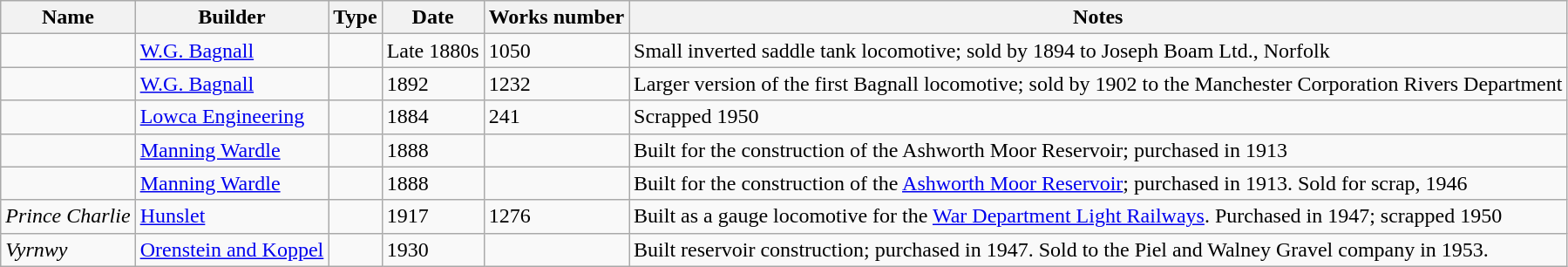<table class="wikitable">
<tr>
<th>Name</th>
<th>Builder</th>
<th>Type</th>
<th>Date</th>
<th>Works number</th>
<th>Notes</th>
</tr>
<tr>
<td></td>
<td><a href='#'>W.G. Bagnall</a></td>
<td></td>
<td>Late 1880s</td>
<td>1050</td>
<td>Small inverted saddle tank locomotive; sold by 1894 to Joseph Boam Ltd., Norfolk</td>
</tr>
<tr>
<td></td>
<td><a href='#'>W.G. Bagnall</a></td>
<td></td>
<td>1892</td>
<td>1232</td>
<td>Larger version of the first Bagnall locomotive; sold by 1902 to the Manchester Corporation Rivers Department</td>
</tr>
<tr>
<td></td>
<td><a href='#'>Lowca Engineering</a></td>
<td></td>
<td>1884</td>
<td>241</td>
<td>Scrapped 1950</td>
</tr>
<tr>
<td></td>
<td><a href='#'>Manning Wardle</a></td>
<td></td>
<td>1888</td>
<td></td>
<td>Built for the construction of the Ashworth Moor Reservoir; purchased in 1913</td>
</tr>
<tr>
<td></td>
<td><a href='#'>Manning Wardle</a></td>
<td></td>
<td>1888</td>
<td></td>
<td>Built for the construction of the <a href='#'>Ashworth Moor Reservoir</a>; purchased in 1913. Sold for scrap, 1946</td>
</tr>
<tr>
<td><em>Prince Charlie</em></td>
<td><a href='#'>Hunslet</a></td>
<td></td>
<td>1917</td>
<td>1276</td>
<td>Built as a  gauge locomotive for the <a href='#'>War Department Light Railways</a>. Purchased in 1947; scrapped 1950</td>
</tr>
<tr>
<td><em>Vyrnwy</em></td>
<td><a href='#'>Orenstein and Koppel</a></td>
<td></td>
<td>1930</td>
<td></td>
<td>Built reservoir construction; purchased in 1947. Sold to the Piel and Walney Gravel company in 1953.</td>
</tr>
</table>
